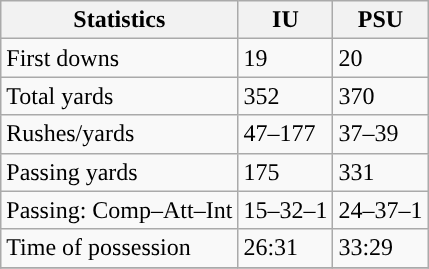<table class="wikitable" style="float: left;">
<tr>
<th>Statistics</th>
<th>IU</th>
<th>PSU</th>
</tr>
<tr>
<td>First downs</td>
<td>19</td>
<td>20</td>
</tr>
<tr>
<td>Total yards</td>
<td>352</td>
<td>370</td>
</tr>
<tr>
<td>Rushes/yards</td>
<td>47–177</td>
<td>37–39</td>
</tr>
<tr>
<td>Passing yards</td>
<td>175</td>
<td>331</td>
</tr>
<tr>
<td>Passing: Comp–Att–Int</td>
<td>15–32–1</td>
<td>24–37–1</td>
</tr>
<tr>
<td>Time of possession</td>
<td>26:31</td>
<td>33:29</td>
</tr>
<tr>
</tr>
</table>
